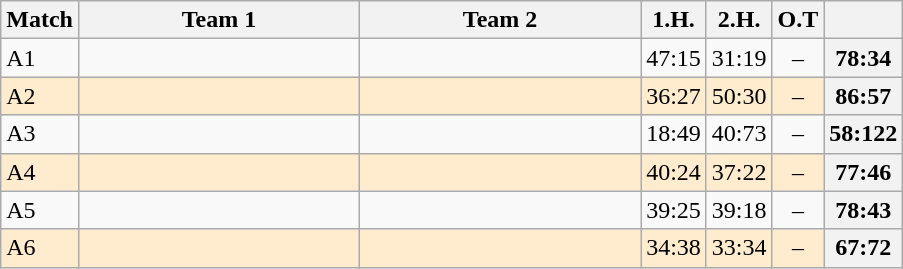<table class="wikitable">
<tr>
<th>Match</th>
<th align="left" width="180">Team 1</th>
<th align="left" width="180">Team 2</th>
<th>1.H.</th>
<th>2.H.</th>
<th>O.T</th>
<th></th>
</tr>
<tr>
<td>A1</td>
<td></td>
<td></td>
<td>47:15</td>
<td>31:19</td>
<td align="center">–</td>
<th align="center">78:34</th>
</tr>
<tr bgcolor="#FFECCE">
<td>A2</td>
<td></td>
<td></td>
<td>36:27</td>
<td>50:30</td>
<td align="center">–</td>
<th align="center">86:57</th>
</tr>
<tr>
<td>A3</td>
<td></td>
<td></td>
<td>18:49</td>
<td>40:73</td>
<td align="center">–</td>
<th align="center">58:122</th>
</tr>
<tr bgcolor="#FFECCE">
<td>A4</td>
<td></td>
<td></td>
<td>40:24</td>
<td>37:22</td>
<td align="center">–</td>
<th align="center">77:46</th>
</tr>
<tr>
<td>A5</td>
<td></td>
<td></td>
<td>39:25</td>
<td>39:18</td>
<td align="center">–</td>
<th align="center">78:43</th>
</tr>
<tr bgcolor="#FFECCE">
<td>A6</td>
<td></td>
<td></td>
<td>34:38</td>
<td>33:34</td>
<td align="center">–</td>
<th align="center">67:72</th>
</tr>
</table>
